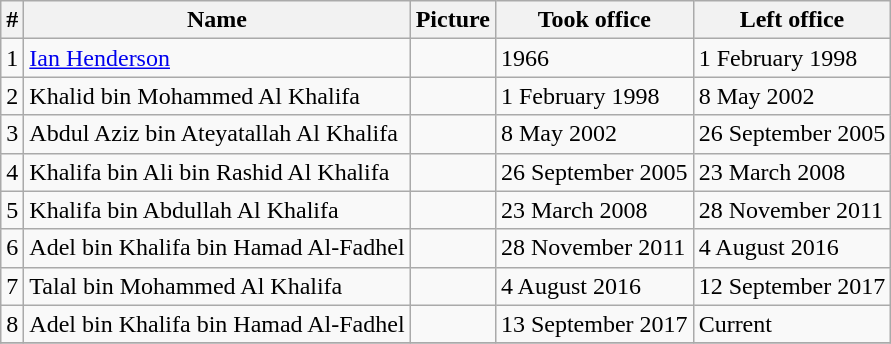<table class="wikitable">
<tr>
<th>#</th>
<th>Name</th>
<th>Picture</th>
<th>Took office</th>
<th>Left office</th>
</tr>
<tr>
<td>1</td>
<td><a href='#'>Ian Henderson</a></td>
<td></td>
<td>1966</td>
<td>1 February 1998</td>
</tr>
<tr>
<td>2</td>
<td>Khalid bin Mohammed Al Khalifa</td>
<td></td>
<td>1 February 1998</td>
<td>8 May 2002</td>
</tr>
<tr>
<td>3</td>
<td>Abdul Aziz bin Ateyatallah Al Khalifa</td>
<td></td>
<td>8 May 2002</td>
<td>26 September 2005</td>
</tr>
<tr>
<td>4</td>
<td>Khalifa bin Ali bin Rashid Al Khalifa</td>
<td></td>
<td>26 September 2005</td>
<td>23 March 2008</td>
</tr>
<tr>
<td>5</td>
<td>Khalifa bin Abdullah Al Khalifa</td>
<td></td>
<td>23 March 2008</td>
<td>28 November 2011</td>
</tr>
<tr>
<td>6</td>
<td>Adel bin Khalifa bin Hamad Al-Fadhel</td>
<td></td>
<td>28 November 2011</td>
<td>4 August 2016</td>
</tr>
<tr>
<td>7</td>
<td>Talal bin Mohammed Al Khalifa</td>
<td></td>
<td>4 August 2016</td>
<td>12 September 2017</td>
</tr>
<tr>
<td>8</td>
<td>Adel bin Khalifa bin Hamad Al-Fadhel</td>
<td></td>
<td>13 September 2017</td>
<td>Current</td>
</tr>
<tr>
</tr>
</table>
